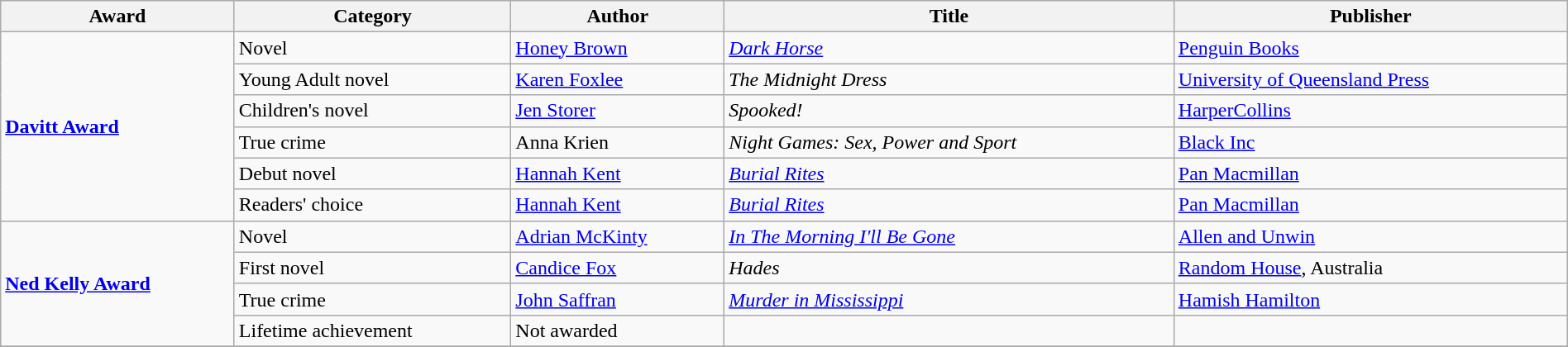<table class="wikitable" width=100%>
<tr>
<th>Award</th>
<th>Category</th>
<th>Author</th>
<th>Title</th>
<th>Publisher</th>
</tr>
<tr>
<td rowspan=6><strong><a href='#'>Davitt Award</a></strong></td>
<td>Novel</td>
<td><a href='#'>Honey Brown</a></td>
<td><em><a href='#'>Dark Horse</a></em></td>
<td><a href='#'>Penguin Books</a></td>
</tr>
<tr>
<td>Young Adult novel</td>
<td><a href='#'>Karen Foxlee</a></td>
<td><em>The Midnight Dress</em></td>
<td><a href='#'>University of Queensland Press</a></td>
</tr>
<tr>
<td>Children's novel</td>
<td><a href='#'>Jen Storer</a></td>
<td><em>Spooked!</em></td>
<td><a href='#'>HarperCollins</a></td>
</tr>
<tr>
<td>True crime</td>
<td>Anna Krien</td>
<td><em>Night Games: Sex, Power and Sport</em></td>
<td><a href='#'>Black Inc</a></td>
</tr>
<tr>
<td>Debut novel</td>
<td><a href='#'>Hannah Kent</a></td>
<td><em><a href='#'>Burial Rites</a></em></td>
<td><a href='#'>Pan Macmillan</a></td>
</tr>
<tr>
<td>Readers' choice</td>
<td><a href='#'>Hannah Kent</a></td>
<td><em><a href='#'>Burial Rites</a></em></td>
<td><a href='#'>Pan Macmillan</a></td>
</tr>
<tr>
<td rowspan=4><strong><a href='#'>Ned Kelly Award</a></strong></td>
<td>Novel</td>
<td><a href='#'>Adrian McKinty</a></td>
<td><em><a href='#'>In The Morning I'll Be Gone</a></em></td>
<td><a href='#'>Allen and Unwin</a></td>
</tr>
<tr>
<td>First novel</td>
<td><a href='#'>Candice Fox</a></td>
<td><em>Hades</em></td>
<td><a href='#'>Random House</a>, Australia</td>
</tr>
<tr>
<td>True crime</td>
<td><a href='#'>John Saffran</a></td>
<td><em><a href='#'>Murder in Mississippi</a></em></td>
<td><a href='#'>Hamish Hamilton</a></td>
</tr>
<tr>
<td>Lifetime achievement</td>
<td>Not awarded</td>
<td></td>
<td></td>
</tr>
<tr>
</tr>
</table>
